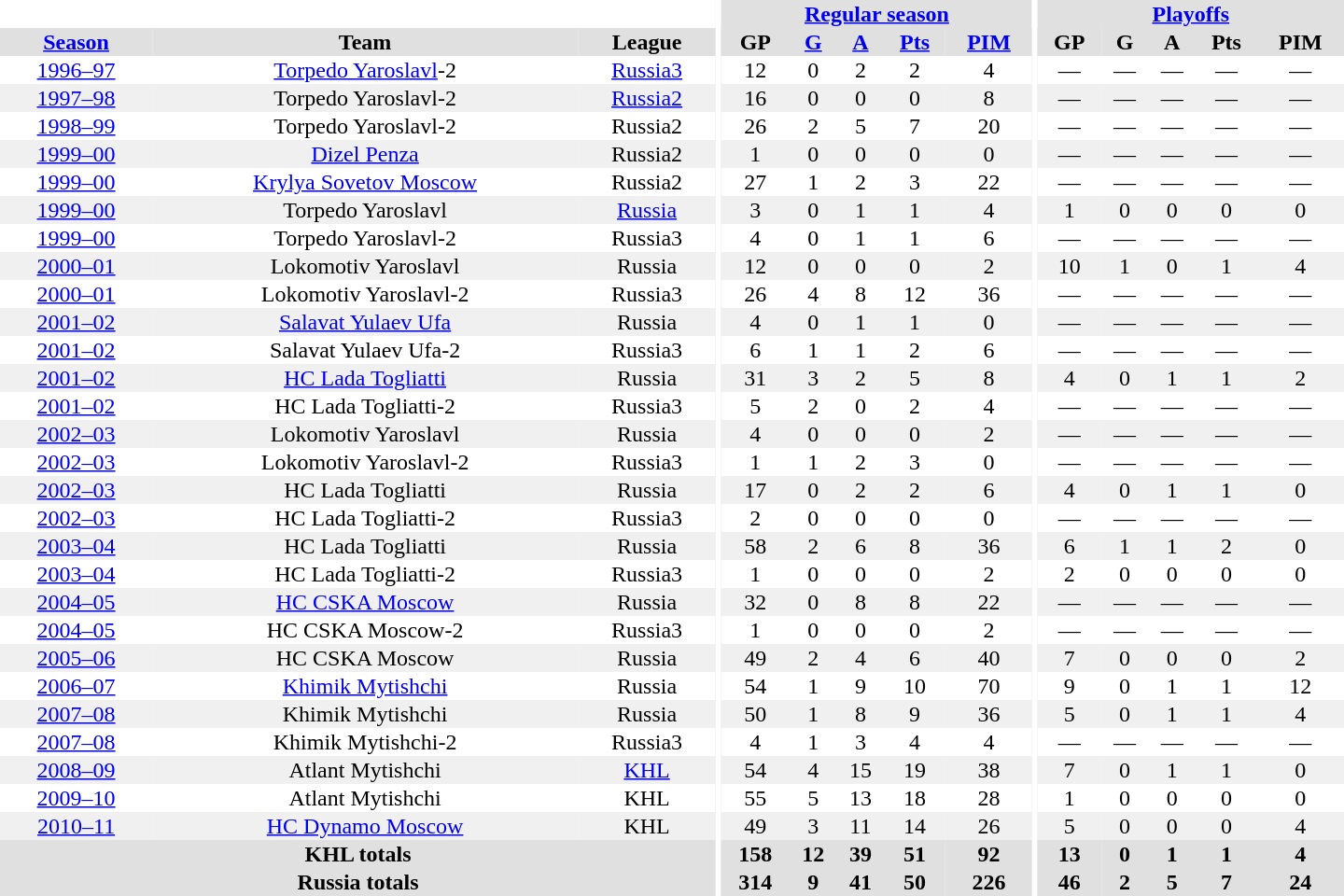<table border="0" cellpadding="1" cellspacing="0" style="text-align:center; width:60em">
<tr bgcolor="#e0e0e0">
<th colspan="3" bgcolor="#ffffff"></th>
<th rowspan="99" bgcolor="#ffffff"></th>
<th colspan="5"><a href='#'>Regular season</a></th>
<th rowspan="99" bgcolor="#ffffff"></th>
<th colspan="5"><a href='#'>Playoffs</a></th>
</tr>
<tr bgcolor="#e0e0e0">
<th><a href='#'>Season</a></th>
<th>Team</th>
<th>League</th>
<th>GP</th>
<th><a href='#'>G</a></th>
<th><a href='#'>A</a></th>
<th><a href='#'>Pts</a></th>
<th><a href='#'>PIM</a></th>
<th>GP</th>
<th>G</th>
<th>A</th>
<th>Pts</th>
<th>PIM</th>
</tr>
<tr>
<td><a href='#'>1996–97</a></td>
<td><a href='#'>Torpedo Yaroslavl</a>-2</td>
<td><a href='#'>Russia3</a></td>
<td>12</td>
<td>0</td>
<td>2</td>
<td>2</td>
<td>4</td>
<td>—</td>
<td>—</td>
<td>—</td>
<td>—</td>
<td>—</td>
</tr>
<tr bgcolor="#f0f0f0">
<td><a href='#'>1997–98</a></td>
<td>Torpedo Yaroslavl-2</td>
<td><a href='#'>Russia2</a></td>
<td>16</td>
<td>0</td>
<td>0</td>
<td>0</td>
<td>8</td>
<td>—</td>
<td>—</td>
<td>—</td>
<td>—</td>
<td>—</td>
</tr>
<tr>
<td><a href='#'>1998–99</a></td>
<td>Torpedo Yaroslavl-2</td>
<td>Russia2</td>
<td>26</td>
<td>2</td>
<td>5</td>
<td>7</td>
<td>20</td>
<td>—</td>
<td>—</td>
<td>—</td>
<td>—</td>
<td>—</td>
</tr>
<tr bgcolor="#f0f0f0">
<td><a href='#'>1999–00</a></td>
<td><a href='#'>Dizel Penza</a></td>
<td>Russia2</td>
<td>1</td>
<td>0</td>
<td>0</td>
<td>0</td>
<td>0</td>
<td>—</td>
<td>—</td>
<td>—</td>
<td>—</td>
<td>—</td>
</tr>
<tr>
<td><a href='#'>1999–00</a></td>
<td><a href='#'>Krylya Sovetov Moscow</a></td>
<td>Russia2</td>
<td>27</td>
<td>1</td>
<td>2</td>
<td>3</td>
<td>22</td>
<td>—</td>
<td>—</td>
<td>—</td>
<td>—</td>
<td>—</td>
</tr>
<tr bgcolor="#f0f0f0">
<td><a href='#'>1999–00</a></td>
<td>Torpedo Yaroslavl</td>
<td><a href='#'>Russia</a></td>
<td>3</td>
<td>0</td>
<td>1</td>
<td>1</td>
<td>4</td>
<td>1</td>
<td>0</td>
<td>0</td>
<td>0</td>
<td>0</td>
</tr>
<tr>
<td><a href='#'>1999–00</a></td>
<td>Torpedo Yaroslavl-2</td>
<td>Russia3</td>
<td>4</td>
<td>0</td>
<td>1</td>
<td>1</td>
<td>6</td>
<td>—</td>
<td>—</td>
<td>—</td>
<td>—</td>
<td>—</td>
</tr>
<tr bgcolor="#f0f0f0">
<td><a href='#'>2000–01</a></td>
<td>Lokomotiv Yaroslavl</td>
<td>Russia</td>
<td>12</td>
<td>0</td>
<td>0</td>
<td>0</td>
<td>2</td>
<td>10</td>
<td>1</td>
<td>0</td>
<td>1</td>
<td>4</td>
</tr>
<tr>
<td><a href='#'>2000–01</a></td>
<td>Lokomotiv Yaroslavl-2</td>
<td>Russia3</td>
<td>26</td>
<td>4</td>
<td>8</td>
<td>12</td>
<td>36</td>
<td>—</td>
<td>—</td>
<td>—</td>
<td>—</td>
<td>—</td>
</tr>
<tr bgcolor="#f0f0f0">
<td><a href='#'>2001–02</a></td>
<td><a href='#'>Salavat Yulaev Ufa</a></td>
<td>Russia</td>
<td>4</td>
<td>0</td>
<td>1</td>
<td>1</td>
<td>0</td>
<td>—</td>
<td>—</td>
<td>—</td>
<td>—</td>
<td>—</td>
</tr>
<tr>
<td><a href='#'>2001–02</a></td>
<td>Salavat Yulaev Ufa-2</td>
<td>Russia3</td>
<td>6</td>
<td>1</td>
<td>1</td>
<td>2</td>
<td>6</td>
<td>—</td>
<td>—</td>
<td>—</td>
<td>—</td>
<td>—</td>
</tr>
<tr bgcolor="#f0f0f0">
<td><a href='#'>2001–02</a></td>
<td><a href='#'>HC Lada Togliatti</a></td>
<td>Russia</td>
<td>31</td>
<td>3</td>
<td>2</td>
<td>5</td>
<td>8</td>
<td>4</td>
<td>0</td>
<td>1</td>
<td>1</td>
<td>2</td>
</tr>
<tr>
<td><a href='#'>2001–02</a></td>
<td>HC Lada Togliatti-2</td>
<td>Russia3</td>
<td>5</td>
<td>2</td>
<td>0</td>
<td>2</td>
<td>4</td>
<td>—</td>
<td>—</td>
<td>—</td>
<td>—</td>
<td>—</td>
</tr>
<tr bgcolor="#f0f0f0">
<td><a href='#'>2002–03</a></td>
<td>Lokomotiv Yaroslavl</td>
<td>Russia</td>
<td>4</td>
<td>0</td>
<td>0</td>
<td>0</td>
<td>2</td>
<td>—</td>
<td>—</td>
<td>—</td>
<td>—</td>
<td>—</td>
</tr>
<tr>
<td><a href='#'>2002–03</a></td>
<td>Lokomotiv Yaroslavl-2</td>
<td>Russia3</td>
<td>1</td>
<td>1</td>
<td>2</td>
<td>3</td>
<td>0</td>
<td>—</td>
<td>—</td>
<td>—</td>
<td>—</td>
<td>—</td>
</tr>
<tr bgcolor="#f0f0f0">
<td><a href='#'>2002–03</a></td>
<td>HC Lada Togliatti</td>
<td>Russia</td>
<td>17</td>
<td>0</td>
<td>2</td>
<td>2</td>
<td>6</td>
<td>4</td>
<td>0</td>
<td>1</td>
<td>1</td>
<td>0</td>
</tr>
<tr>
<td><a href='#'>2002–03</a></td>
<td>HC Lada Togliatti-2</td>
<td>Russia3</td>
<td>2</td>
<td>0</td>
<td>0</td>
<td>0</td>
<td>0</td>
<td>—</td>
<td>—</td>
<td>—</td>
<td>—</td>
<td>—</td>
</tr>
<tr bgcolor="#f0f0f0">
<td><a href='#'>2003–04</a></td>
<td>HC Lada Togliatti</td>
<td>Russia</td>
<td>58</td>
<td>2</td>
<td>6</td>
<td>8</td>
<td>36</td>
<td>6</td>
<td>1</td>
<td>1</td>
<td>2</td>
<td>0</td>
</tr>
<tr>
<td><a href='#'>2003–04</a></td>
<td>HC Lada Togliatti-2</td>
<td>Russia3</td>
<td>1</td>
<td>0</td>
<td>0</td>
<td>0</td>
<td>2</td>
<td>2</td>
<td>0</td>
<td>0</td>
<td>0</td>
<td>0</td>
</tr>
<tr bgcolor="#f0f0f0">
<td><a href='#'>2004–05</a></td>
<td><a href='#'>HC CSKA Moscow</a></td>
<td>Russia</td>
<td>32</td>
<td>0</td>
<td>8</td>
<td>8</td>
<td>22</td>
<td>—</td>
<td>—</td>
<td>—</td>
<td>—</td>
<td>—</td>
</tr>
<tr>
<td><a href='#'>2004–05</a></td>
<td>HC CSKA Moscow-2</td>
<td>Russia3</td>
<td>1</td>
<td>0</td>
<td>0</td>
<td>0</td>
<td>2</td>
<td>—</td>
<td>—</td>
<td>—</td>
<td>—</td>
<td>—</td>
</tr>
<tr bgcolor="#f0f0f0">
<td><a href='#'>2005–06</a></td>
<td>HC CSKA Moscow</td>
<td>Russia</td>
<td>49</td>
<td>2</td>
<td>4</td>
<td>6</td>
<td>40</td>
<td>7</td>
<td>0</td>
<td>0</td>
<td>0</td>
<td>2</td>
</tr>
<tr>
<td><a href='#'>2006–07</a></td>
<td><a href='#'>Khimik Mytishchi</a></td>
<td>Russia</td>
<td>54</td>
<td>1</td>
<td>9</td>
<td>10</td>
<td>70</td>
<td>9</td>
<td>0</td>
<td>1</td>
<td>1</td>
<td>12</td>
</tr>
<tr bgcolor="#f0f0f0">
<td><a href='#'>2007–08</a></td>
<td>Khimik Mytishchi</td>
<td>Russia</td>
<td>50</td>
<td>1</td>
<td>8</td>
<td>9</td>
<td>36</td>
<td>5</td>
<td>0</td>
<td>1</td>
<td>1</td>
<td>4</td>
</tr>
<tr>
<td><a href='#'>2007–08</a></td>
<td>Khimik Mytishchi-2</td>
<td>Russia3</td>
<td>4</td>
<td>1</td>
<td>3</td>
<td>4</td>
<td>4</td>
<td>—</td>
<td>—</td>
<td>—</td>
<td>—</td>
<td>—</td>
</tr>
<tr bgcolor="#f0f0f0">
<td><a href='#'>2008–09</a></td>
<td>Atlant Mytishchi</td>
<td><a href='#'>KHL</a></td>
<td>54</td>
<td>4</td>
<td>15</td>
<td>19</td>
<td>38</td>
<td>7</td>
<td>0</td>
<td>1</td>
<td>1</td>
<td>0</td>
</tr>
<tr>
<td><a href='#'>2009–10</a></td>
<td>Atlant Mytishchi</td>
<td>KHL</td>
<td>55</td>
<td>5</td>
<td>13</td>
<td>18</td>
<td>28</td>
<td>1</td>
<td>0</td>
<td>0</td>
<td>0</td>
<td>0</td>
</tr>
<tr bgcolor="#f0f0f0">
<td><a href='#'>2010–11</a></td>
<td><a href='#'>HC Dynamo Moscow</a></td>
<td>KHL</td>
<td>49</td>
<td>3</td>
<td>11</td>
<td>14</td>
<td>26</td>
<td>5</td>
<td>0</td>
<td>0</td>
<td>0</td>
<td>4</td>
</tr>
<tr>
</tr>
<tr ALIGN="center" bgcolor="#e0e0e0">
<th colspan="3">KHL totals</th>
<th ALIGN="center">158</th>
<th ALIGN="center">12</th>
<th ALIGN="center">39</th>
<th ALIGN="center">51</th>
<th ALIGN="center">92</th>
<th ALIGN="center">13</th>
<th ALIGN="center">0</th>
<th ALIGN="center">1</th>
<th ALIGN="center">1</th>
<th ALIGN="center">4</th>
</tr>
<tr>
</tr>
<tr ALIGN="center" bgcolor="#e0e0e0">
<th colspan="3">Russia totals</th>
<th ALIGN="center">314</th>
<th ALIGN="center">9</th>
<th ALIGN="center">41</th>
<th ALIGN="center">50</th>
<th ALIGN="center">226</th>
<th ALIGN="center">46</th>
<th ALIGN="center">2</th>
<th ALIGN="center">5</th>
<th ALIGN="center">7</th>
<th ALIGN="center">24</th>
</tr>
</table>
